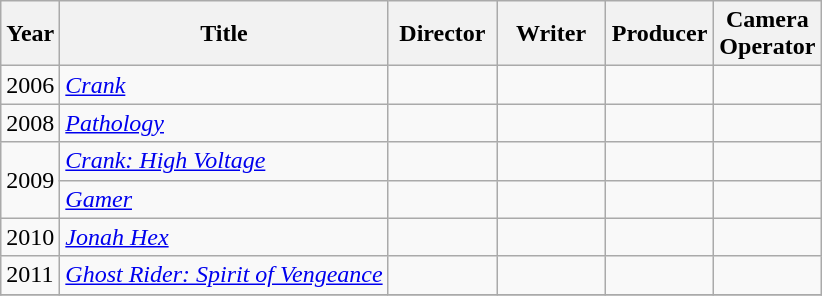<table class="wikitable">
<tr>
<th>Year</th>
<th>Title</th>
<th width="65">Director</th>
<th width="65">Writer</th>
<th width="65">Producer</th>
<th>Camera<br>Operator</th>
</tr>
<tr>
<td>2006</td>
<td><em><a href='#'>Crank</a></em></td>
<td></td>
<td></td>
<td></td>
<td></td>
</tr>
<tr>
<td>2008</td>
<td><em><a href='#'>Pathology</a></em></td>
<td></td>
<td></td>
<td></td>
<td></td>
</tr>
<tr>
<td rowspan="2">2009</td>
<td><em><a href='#'>Crank: High Voltage</a></em></td>
<td></td>
<td></td>
<td></td>
<td></td>
</tr>
<tr>
<td><em><a href='#'>Gamer</a></em></td>
<td></td>
<td></td>
<td></td>
<td></td>
</tr>
<tr>
<td>2010</td>
<td><em><a href='#'>Jonah Hex</a></em></td>
<td></td>
<td></td>
<td></td>
<td></td>
</tr>
<tr>
<td>2011</td>
<td><em><a href='#'>Ghost Rider: Spirit of Vengeance</a></em></td>
<td></td>
<td></td>
<td></td>
<td></td>
</tr>
<tr>
</tr>
</table>
